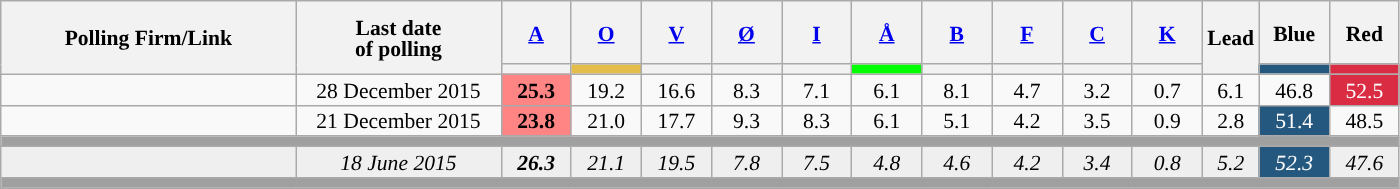<table class="wikitable sortable " style="text-align:center;font-size:90%;line-height:14px;">
<tr style="height:42px;">
<th style="width:190px;" rowspan="2">Polling Firm/Link</th>
<th style="width:130px;" rowspan="2">Last date<br>of polling</th>
<th style="width:40px;"><a href='#'>A</a></th>
<th style="width:40px;"><a href='#'>O</a></th>
<th style="width:40px;"><a href='#'>V</a></th>
<th style="width:40px;"><a href='#'>Ø</a></th>
<th style="width:40px;"><a href='#'>I</a></th>
<th style="width:40px;"><a href='#'>Å</a></th>
<th style="width:40px;"><a href='#'>B</a></th>
<th style="width:40px;"><a href='#'>F</a></th>
<th style="width:40px;"><a href='#'>C</a></th>
<th style="width:40px;"><a href='#'>K</a></th>
<th style="width:30px;" rowspan="2">Lead</th>
<th style="width:30px;">Blue</th>
<th style="width:30px;">Red</th>
</tr>
<tr>
<th style="color:inherit;background:"></th>
<th style="color:inherit;background:#E4BD4A;"></th>
<th style="color:inherit;background:"></th>
<th style="color:inherit;background:"></th>
<th style="color:inherit;background:"></th>
<th style="color:inherit;background:#00FF00;"></th>
<th style="color:inherit;background:"></th>
<th style="color:inherit;background:"></th>
<th style="color:inherit;background:"></th>
<th style="color:inherit;background:"></th>
<th style="background:#25587E; width:40px;"></th>
<th style="background:#DA2C43; width:40px;"></th>
</tr>
<tr>
<td></td>
<td>28 December 2015</td>
<td style="background:#ff8484"><strong>25.3</strong></td>
<td>19.2</td>
<td>16.6</td>
<td>8.3</td>
<td>7.1</td>
<td>6.1</td>
<td>8.1</td>
<td>4.7</td>
<td>3.2</td>
<td>0.7</td>
<td style="background:">6.1</td>
<td>46.8</td>
<td style="background:#DA2C43; color:white">52.5</td>
</tr>
<tr>
<td></td>
<td>21 December 2015</td>
<td style="background:#ff8484"><strong>23.8</strong></td>
<td>21.0</td>
<td>17.7</td>
<td>9.3</td>
<td>8.3</td>
<td>6.1</td>
<td>5.1</td>
<td>4.2</td>
<td>3.5</td>
<td>0.9</td>
<td style="background:">2.8</td>
<td style="background:#25587E; color:white;">51.4</td>
<td>48.5</td>
</tr>
<tr>
<td colspan="15" style="background:#A0A0A0"></td>
</tr>
<tr style="background:#EFEFEF;">
<td><em></em></td>
<td><em>18 June 2015</em></td>
<td><strong><em>26.3</em></strong></td>
<td><em>21.1</em></td>
<td><em>19.5</em></td>
<td><em>7.8</em></td>
<td><em>7.5</em></td>
<td><em>4.8</em></td>
<td><em>4.6</em></td>
<td><em>4.2</em></td>
<td><em>3.4</em></td>
<td><em>0.8</em></td>
<td style="background:"><em>5.2</em></td>
<td style="background:#25587E; color:white;"><em>52.3</em></td>
<td><em>47.6</em></td>
</tr>
<tr>
<td colspan="15" style="background:#A0A0A0"></td>
</tr>
<tr>
</tr>
</table>
